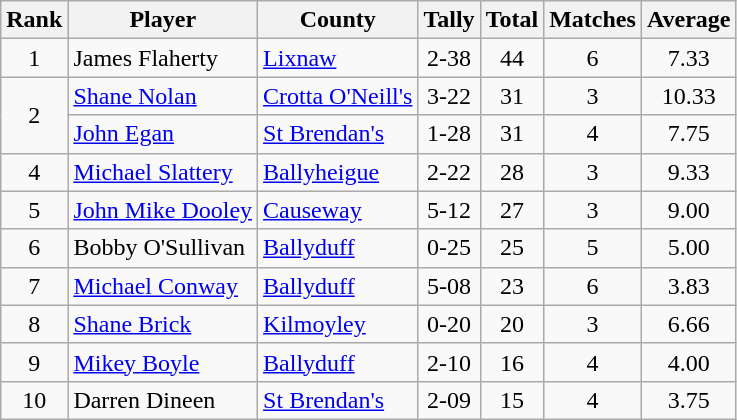<table class="wikitable">
<tr>
<th>Rank</th>
<th>Player</th>
<th>County</th>
<th>Tally</th>
<th>Total</th>
<th>Matches</th>
<th>Average</th>
</tr>
<tr>
<td rowspan=1 align=center>1</td>
<td>James Flaherty</td>
<td><a href='#'>Lixnaw</a></td>
<td align=center>2-38</td>
<td align=center>44</td>
<td align=center>6</td>
<td align=center>7.33</td>
</tr>
<tr>
<td rowspan=2 align=center>2</td>
<td><a href='#'>Shane Nolan</a></td>
<td><a href='#'>Crotta O'Neill's</a></td>
<td align=center>3-22</td>
<td align=center>31</td>
<td align=center>3</td>
<td align=center>10.33</td>
</tr>
<tr>
<td><a href='#'>John Egan</a></td>
<td><a href='#'>St Brendan's</a></td>
<td align=center>1-28</td>
<td align=center>31</td>
<td align=center>4</td>
<td align=center>7.75</td>
</tr>
<tr>
<td rowspan=1 align=center>4</td>
<td><a href='#'>Michael Slattery</a></td>
<td><a href='#'>Ballyheigue</a></td>
<td align=center>2-22</td>
<td align=center>28</td>
<td align=center>3</td>
<td align=center>9.33</td>
</tr>
<tr>
<td rowspan=1 align=center>5</td>
<td><a href='#'>John Mike Dooley</a></td>
<td><a href='#'>Causeway</a></td>
<td align=center>5-12</td>
<td align=center>27</td>
<td align=center>3</td>
<td align=center>9.00</td>
</tr>
<tr>
<td rowspan=1 align=center>6</td>
<td>Bobby O'Sullivan</td>
<td><a href='#'>Ballyduff</a></td>
<td align=center>0-25</td>
<td align=center>25</td>
<td align=center>5</td>
<td align=center>5.00</td>
</tr>
<tr>
<td rowspan=1 align=center>7</td>
<td><a href='#'>Michael Conway</a></td>
<td><a href='#'>Ballyduff</a></td>
<td align=center>5-08</td>
<td align=center>23</td>
<td align=center>6</td>
<td align=center>3.83</td>
</tr>
<tr>
<td rowspan=1 align=center>8</td>
<td><a href='#'>Shane Brick</a></td>
<td><a href='#'>Kilmoyley</a></td>
<td align=center>0-20</td>
<td align=center>20</td>
<td align=center>3</td>
<td align=center>6.66</td>
</tr>
<tr>
<td rowspan=1 align=center>9</td>
<td><a href='#'>Mikey Boyle</a></td>
<td><a href='#'>Ballyduff</a></td>
<td align=center>2-10</td>
<td align=center>16</td>
<td align=center>4</td>
<td align=center>4.00</td>
</tr>
<tr>
<td rowspan=1 align=center>10</td>
<td>Darren Dineen</td>
<td><a href='#'>St Brendan's</a></td>
<td align=center>2-09</td>
<td align=center>15</td>
<td align=center>4</td>
<td align=center>3.75</td>
</tr>
</table>
